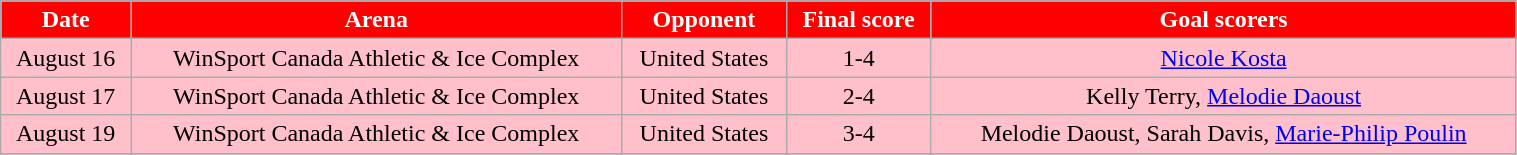<table class="wikitable" width="80%">
<tr align="center"  style=" background:red; color:#FFFFFF;">
<td><strong>Date</strong></td>
<td><strong>Arena</strong></td>
<td><strong>Opponent</strong></td>
<td><strong>Final score</strong></td>
<td><strong>Goal scorers</strong></td>
</tr>
<tr align="center" bgcolor="pink">
<td>August 16</td>
<td>WinSport Canada Athletic & Ice Complex</td>
<td>United States</td>
<td>1-4</td>
<td><a href='#'>Nicole Kosta</a></td>
</tr>
<tr align="center" bgcolor="pink">
<td>August 17</td>
<td>WinSport Canada Athletic & Ice Complex</td>
<td>United States</td>
<td>2-4</td>
<td>Kelly Terry, <a href='#'>Melodie Daoust</a></td>
</tr>
<tr align="center" bgcolor="pink">
<td>August 19</td>
<td>WinSport Canada Athletic & Ice Complex</td>
<td>United States</td>
<td>3-4</td>
<td>Melodie Daoust, Sarah Davis, <a href='#'>Marie-Philip Poulin</a></td>
</tr>
<tr align="center" bgcolor="">
</tr>
</table>
